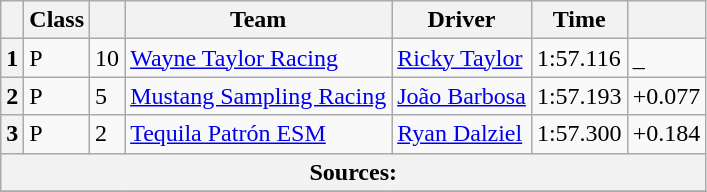<table class="wikitable">
<tr>
<th scope="col"></th>
<th scope="col">Class</th>
<th scope="col"></th>
<th scope="col">Team</th>
<th scope="col">Driver</th>
<th scope="col">Time</th>
<th scope="col"></th>
</tr>
<tr>
<th scope="row">1</th>
<td>P</td>
<td>10</td>
<td><a href='#'>Wayne Taylor Racing</a></td>
<td><a href='#'>Ricky Taylor</a></td>
<td>1:57.116</td>
<td>_</td>
</tr>
<tr>
<th scope="row">2</th>
<td>P</td>
<td>5</td>
<td><a href='#'>Mustang Sampling Racing</a></td>
<td><a href='#'>João Barbosa</a></td>
<td>1:57.193</td>
<td>+0.077</td>
</tr>
<tr>
<th scope="row">3</th>
<td>P</td>
<td>2</td>
<td><a href='#'>Tequila Patrón ESM</a></td>
<td><a href='#'>Ryan Dalziel</a></td>
<td>1:57.300</td>
<td>+0.184</td>
</tr>
<tr>
<th colspan="7">Sources:</th>
</tr>
<tr>
</tr>
</table>
